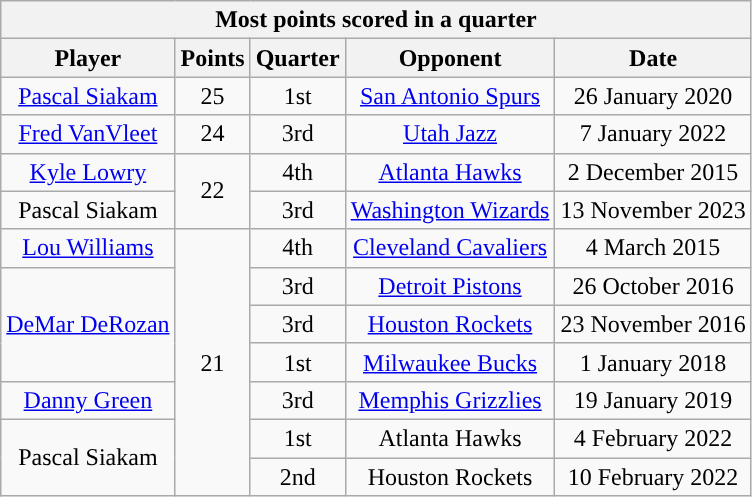<table class="wikitable sortable" style="text-align:center">
<tr>
<th colspan="5">Most points scored in a quarter</th>
</tr>
<tr>
<th>Player</th>
<th>Points</th>
<th>Quarter</th>
<th>Opponent</th>
<th>Date</th>
</tr>
<tr>
<td><a href='#'>Pascal Siakam</a></td>
<td>25</td>
<td>1st</td>
<td><a href='#'>San Antonio Spurs</a></td>
<td>26 January 2020</td>
</tr>
<tr>
<td><a href='#'>Fred VanVleet</a></td>
<td>24</td>
<td>3rd</td>
<td><a href='#'>Utah Jazz</a></td>
<td>7 January 2022</td>
</tr>
<tr>
<td><a href='#'>Kyle Lowry</a></td>
<td rowspan=2>22</td>
<td>4th</td>
<td><a href='#'>Atlanta Hawks</a></td>
<td>2 December 2015</td>
</tr>
<tr>
<td>Pascal Siakam</td>
<td>3rd</td>
<td><a href='#'>Washington Wizards</a></td>
<td>13 November 2023</td>
</tr>
<tr>
<td><a href='#'>Lou Williams</a></td>
<td rowspan=7>21</td>
<td>4th</td>
<td><a href='#'>Cleveland Cavaliers</a></td>
<td>4 March 2015</td>
</tr>
<tr>
<td rowspan=3><a href='#'>DeMar DeRozan</a></td>
<td>3rd</td>
<td><a href='#'>Detroit Pistons</a></td>
<td>26 October 2016</td>
</tr>
<tr>
<td>3rd</td>
<td><a href='#'>Houston Rockets</a></td>
<td>23 November 2016</td>
</tr>
<tr>
<td>1st</td>
<td><a href='#'>Milwaukee Bucks</a></td>
<td>1 January 2018</td>
</tr>
<tr>
<td><a href='#'>Danny Green</a></td>
<td>3rd</td>
<td><a href='#'>Memphis Grizzlies</a></td>
<td>19 January 2019</td>
</tr>
<tr>
<td rowspan=2>Pascal Siakam</td>
<td>1st</td>
<td>Atlanta Hawks</td>
<td>4 February 2022</td>
</tr>
<tr>
<td>2nd</td>
<td>Houston Rockets</td>
<td>10 February 2022</td>
</tr>
</table>
